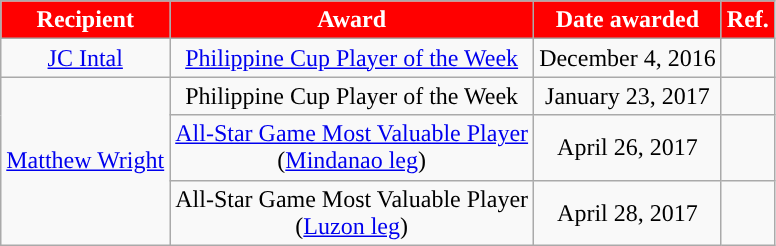<table class="wikitable sortable sortable" style="text-align: center">
<tr>
<th style="background:#FF0000; color:#FFFFFF; ">Recipient</th>
<th style="background:#FF0000; color:#FFFFFF; ">Award</th>
<th style="background:#FF0000; color:#FFFFFF; ">Date awarded</th>
<th style="background:#FF0000; color:#FFFFFF; ">Ref.</th>
</tr>
<tr>
<td><a href='#'>JC Intal</a></td>
<td><a href='#'>Philippine Cup Player of the Week</a></td>
<td>December 4, 2016</td>
<td></td>
</tr>
<tr>
<td rowspan=3><a href='#'>Matthew Wright</a></td>
<td>Philippine Cup Player of the Week</td>
<td>January 23, 2017</td>
<td align=center></td>
</tr>
<tr>
<td><a href='#'>All-Star Game Most Valuable Player</a><br>(<a href='#'>Mindanao leg</a>)</td>
<td>April 26, 2017</td>
<td align=center></td>
</tr>
<tr>
<td>All-Star Game Most Valuable Player<br>(<a href='#'>Luzon leg</a>)</td>
<td>April 28, 2017</td>
<td align=center></td>
</tr>
</table>
